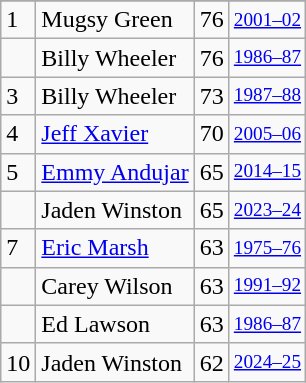<table class="wikitable">
<tr>
</tr>
<tr>
<td>1</td>
<td>Mugsy Green</td>
<td>76</td>
<td style="font-size:80%;"><a href='#'>2001–02</a></td>
</tr>
<tr>
<td></td>
<td>Billy Wheeler</td>
<td>76</td>
<td style="font-size:80%;"><a href='#'>1986–87</a></td>
</tr>
<tr>
<td>3</td>
<td>Billy Wheeler</td>
<td>73</td>
<td style="font-size:80%;"><a href='#'>1987–88</a></td>
</tr>
<tr>
<td>4</td>
<td><a href='#'>Jeff Xavier</a></td>
<td>70</td>
<td style="font-size:80%;"><a href='#'>2005–06</a></td>
</tr>
<tr>
<td>5</td>
<td><a href='#'>Emmy Andujar</a></td>
<td>65</td>
<td style="font-size:80%;"><a href='#'>2014–15</a></td>
</tr>
<tr>
<td></td>
<td>Jaden Winston</td>
<td>65</td>
<td style="font-size:80%;"><a href='#'>2023–24</a></td>
</tr>
<tr>
<td>7</td>
<td><a href='#'>Eric Marsh</a></td>
<td>63</td>
<td style="font-size:80%;"><a href='#'>1975–76</a></td>
</tr>
<tr>
<td></td>
<td>Carey Wilson</td>
<td>63</td>
<td style="font-size:80%;"><a href='#'>1991–92</a></td>
</tr>
<tr>
<td></td>
<td>Ed Lawson</td>
<td>63</td>
<td style="font-size:80%;"><a href='#'>1986–87</a></td>
</tr>
<tr>
<td>10</td>
<td>Jaden Winston</td>
<td>62</td>
<td style="font-size:80%;"><a href='#'>2024–25</a></td>
</tr>
</table>
